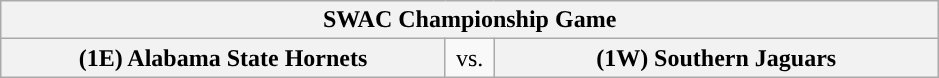<table class="wikitable">
<tr>
<th style="width: 604px;" colspan=3>SWAC Championship Game</th>
</tr>
<tr>
<th style="width: 289px; ">(1E) Alabama State Hornets</th>
<td style="width: 25px; text-align:center">vs.</td>
<th style="width: 289px; ">(1W) Southern Jaguars</th>
</tr>
</table>
